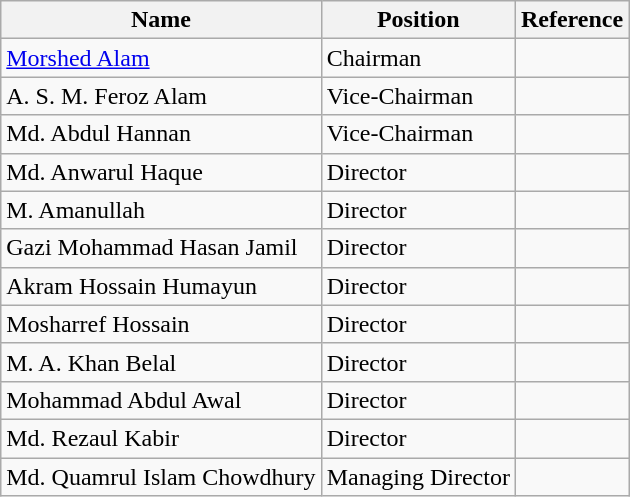<table class="wikitable">
<tr>
<th>Name</th>
<th>Position</th>
<th>Reference</th>
</tr>
<tr>
<td><a href='#'>Morshed Alam</a></td>
<td>Chairman</td>
<td></td>
</tr>
<tr>
<td>A. S. M. Feroz Alam</td>
<td>Vice-Chairman</td>
<td></td>
</tr>
<tr>
<td>Md. Abdul Hannan</td>
<td>Vice-Chairman</td>
<td></td>
</tr>
<tr>
<td>Md. Anwarul Haque</td>
<td>Director</td>
<td></td>
</tr>
<tr>
<td>M. Amanullah</td>
<td>Director</td>
<td></td>
</tr>
<tr>
<td>Gazi Mohammad Hasan Jamil</td>
<td>Director</td>
<td></td>
</tr>
<tr>
<td>Akram Hossain Humayun</td>
<td>Director</td>
<td></td>
</tr>
<tr>
<td>Mosharref Hossain</td>
<td>Director</td>
<td></td>
</tr>
<tr>
<td>M. A. Khan Belal</td>
<td>Director</td>
<td></td>
</tr>
<tr>
<td>Mohammad Abdul Awal</td>
<td>Director</td>
<td></td>
</tr>
<tr>
<td>Md. Rezaul Kabir</td>
<td>Director</td>
<td></td>
</tr>
<tr>
<td>Md. Quamrul Islam Chowdhury</td>
<td>Managing Director</td>
<td></td>
</tr>
</table>
